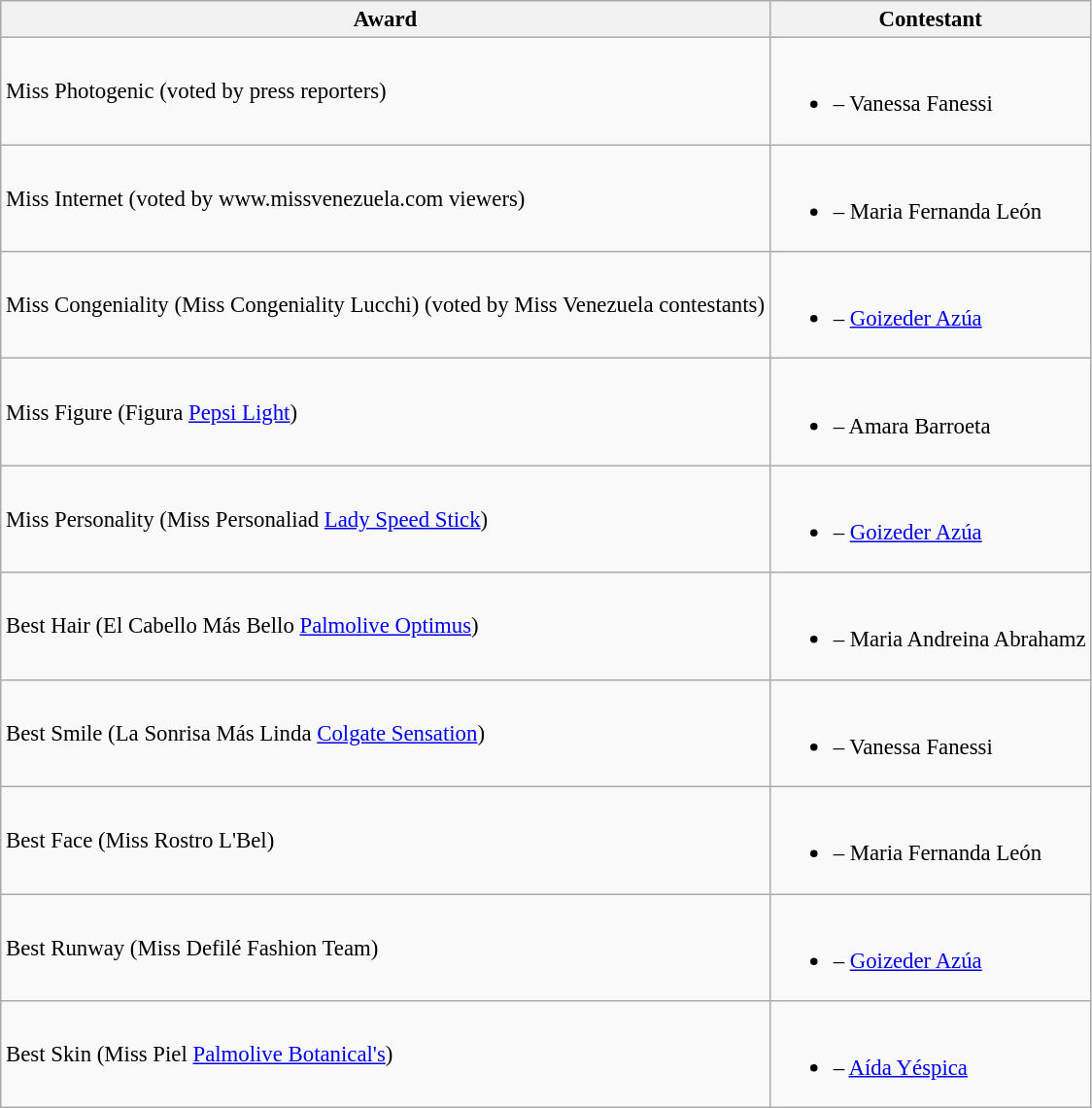<table class="wikitable sortable" style="font-size: 95%;">
<tr>
<th>Award</th>
<th>Contestant</th>
</tr>
<tr>
<td>Miss Photogenic (voted by press reporters)</td>
<td><br><ul><li> – Vanessa Fanessi</li></ul></td>
</tr>
<tr>
<td>Miss Internet (voted by www.missvenezuela.com viewers)</td>
<td><br><ul><li> – Maria Fernanda León</li></ul></td>
</tr>
<tr>
<td>Miss Congeniality (Miss Congeniality Lucchi) (voted by Miss Venezuela contestants)</td>
<td><br><ul><li> – <a href='#'>Goizeder Azúa</a></li></ul></td>
</tr>
<tr>
<td>Miss Figure (Figura <a href='#'>Pepsi Light</a>)</td>
<td><br><ul><li> – Amara Barroeta</li></ul></td>
</tr>
<tr>
<td>Miss Personality (Miss Personaliad <a href='#'>Lady Speed Stick</a>)</td>
<td><br><ul><li> – <a href='#'>Goizeder Azúa</a></li></ul></td>
</tr>
<tr>
<td>Best Hair (El Cabello Más Bello <a href='#'>Palmolive Optimus</a>)</td>
<td><br><ul><li> – Maria Andreina Abrahamz</li></ul></td>
</tr>
<tr>
<td>Best Smile (La Sonrisa Más Linda <a href='#'>Colgate Sensation</a>)</td>
<td><br><ul><li> – Vanessa Fanessi</li></ul></td>
</tr>
<tr>
<td>Best Face (Miss Rostro L'Bel)</td>
<td><br><ul><li> – Maria Fernanda León</li></ul></td>
</tr>
<tr>
<td>Best Runway (Miss Defilé Fashion Team)</td>
<td><br><ul><li> – <a href='#'>Goizeder Azúa</a></li></ul></td>
</tr>
<tr>
<td>Best Skin (Miss Piel <a href='#'>Palmolive Botanical's</a>)</td>
<td><br><ul><li> – <a href='#'>Aída Yéspica</a></li></ul></td>
</tr>
</table>
